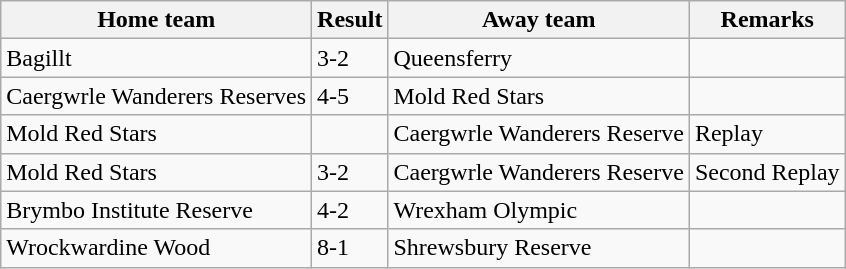<table class="wikitable">
<tr>
<th>Home team</th>
<th>Result</th>
<th>Away team</th>
<th>Remarks</th>
</tr>
<tr>
<td>Bagillt</td>
<td>3-2</td>
<td>Queensferry</td>
<td></td>
</tr>
<tr>
<td>Caergwrle Wanderers Reserves</td>
<td>4-5</td>
<td>Mold Red Stars</td>
<td></td>
</tr>
<tr>
<td>Mold Red Stars</td>
<td></td>
<td>Caergwrle Wanderers Reserve</td>
<td>Replay</td>
</tr>
<tr>
<td>Mold Red Stars</td>
<td>3-2</td>
<td>Caergwrle Wanderers Reserve</td>
<td>Second Replay</td>
</tr>
<tr>
<td>Brymbo Institute Reserve</td>
<td>4-2</td>
<td>Wrexham Olympic</td>
<td></td>
</tr>
<tr>
<td> Wrockwardine Wood</td>
<td>8-1</td>
<td> Shrewsbury Reserve</td>
<td></td>
</tr>
</table>
